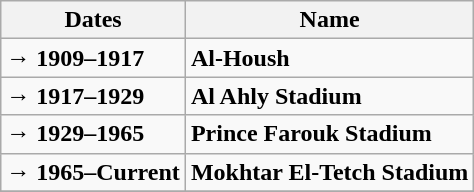<table class="wikitable">
<tr>
<th>Dates</th>
<th>Name</th>
</tr>
<tr>
<td>→ <strong>1909–1917</strong></td>
<td><strong>Al-Housh</strong></td>
</tr>
<tr>
<td>→ <strong>1917–1929</strong></td>
<td><strong>Al Ahly Stadium</strong></td>
</tr>
<tr>
<td>→ <strong>1929–1965</strong></td>
<td><strong>Prince Farouk Stadium</strong></td>
</tr>
<tr>
<td>→ <strong>1965–Current</strong></td>
<td><strong>Mokhtar El-Tetch Stadium</strong></td>
</tr>
<tr>
</tr>
</table>
